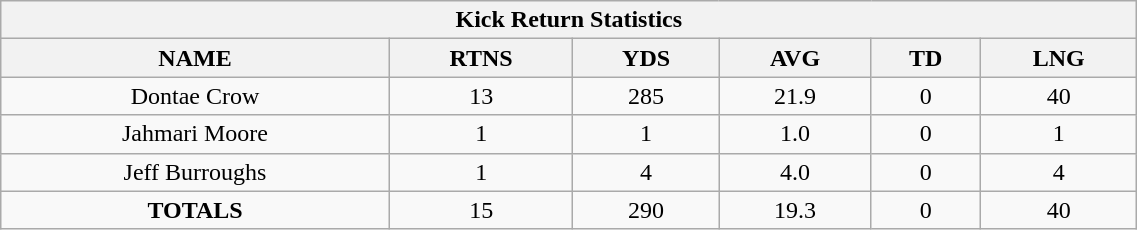<table style="width:60%; text-align:center;" class="wikitable collapsible collapsed">
<tr>
<th colspan="8">Kick Return Statistics</th>
</tr>
<tr>
<th>NAME</th>
<th>RTNS</th>
<th>YDS</th>
<th>AVG</th>
<th>TD</th>
<th>LNG</th>
</tr>
<tr>
<td>Dontae Crow</td>
<td>13</td>
<td>285</td>
<td>21.9</td>
<td>0</td>
<td>40</td>
</tr>
<tr>
<td>Jahmari Moore</td>
<td>1</td>
<td>1</td>
<td>1.0</td>
<td>0</td>
<td>1</td>
</tr>
<tr>
<td>Jeff Burroughs</td>
<td>1</td>
<td>4</td>
<td>4.0</td>
<td>0</td>
<td>4</td>
</tr>
<tr>
<td><strong>TOTALS</strong></td>
<td>15</td>
<td>290</td>
<td>19.3</td>
<td>0</td>
<td>40</td>
</tr>
</table>
